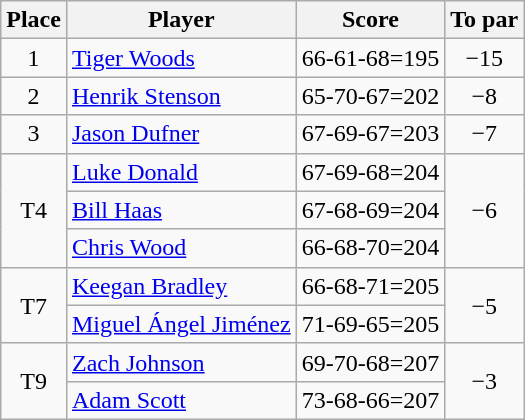<table class="wikitable">
<tr>
<th>Place</th>
<th>Player</th>
<th>Score</th>
<th>To par</th>
</tr>
<tr>
<td align=center>1</td>
<td> <a href='#'>Tiger Woods</a></td>
<td>66-61-68=195</td>
<td align=center>−15</td>
</tr>
<tr>
<td align=center>2</td>
<td> <a href='#'>Henrik Stenson</a></td>
<td>65-70-67=202</td>
<td align=center>−8</td>
</tr>
<tr>
<td align=center>3</td>
<td> <a href='#'>Jason Dufner</a></td>
<td>67-69-67=203</td>
<td align=center>−7</td>
</tr>
<tr>
<td align=center rowspan=3>T4</td>
<td> <a href='#'>Luke Donald</a></td>
<td>67-69-68=204</td>
<td align=center rowspan=3>−6</td>
</tr>
<tr>
<td> <a href='#'>Bill Haas</a></td>
<td>67-68-69=204</td>
</tr>
<tr>
<td> <a href='#'>Chris Wood</a></td>
<td>66-68-70=204</td>
</tr>
<tr>
<td align=center rowspan=2>T7</td>
<td> <a href='#'>Keegan Bradley</a></td>
<td>66-68-71=205</td>
<td align=center rowspan=2>−5</td>
</tr>
<tr>
<td> <a href='#'>Miguel Ángel Jiménez</a></td>
<td>71-69-65=205</td>
</tr>
<tr>
<td align=center rowspan=2>T9</td>
<td> <a href='#'>Zach Johnson</a></td>
<td>69-70-68=207</td>
<td align=center rowspan=2>−3</td>
</tr>
<tr>
<td> <a href='#'>Adam Scott</a></td>
<td>73-68-66=207</td>
</tr>
</table>
